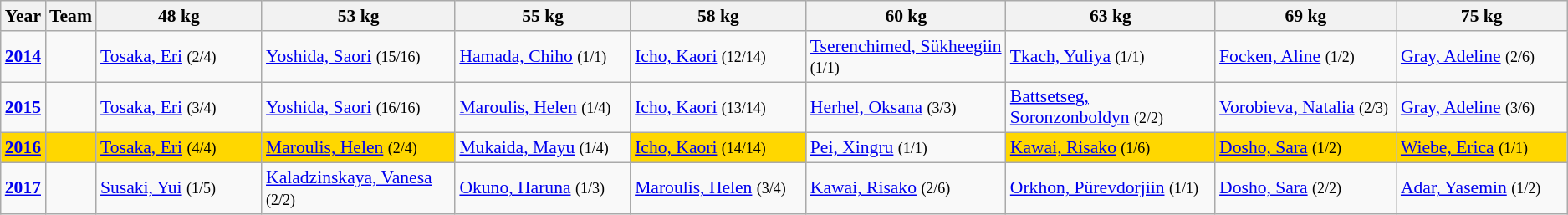<table class="wikitable sortable" style="font-size: 90%">
<tr>
<th>Year</th>
<th>Team</th>
<th width=300>48 kg</th>
<th width=275>53 kg</th>
<th width=300>55 kg</th>
<th width=300>58 kg</th>
<th width=300>60 kg</th>
<th width=300>63 kg</th>
<th width=300>69 kg</th>
<th width=300>75 kg</th>
</tr>
<tr>
<td><strong><a href='#'>2014</a></strong></td>
<td></td>
<td> <a href='#'>Tosaka, Eri</a> <small>(2/4)</small></td>
<td> <a href='#'>Yoshida, Saori</a> <small>(15/16)</small></td>
<td> <a href='#'>Hamada, Chiho</a> <small>(1/1)</small></td>
<td> <a href='#'>Icho, Kaori</a> <small>(12/14)</small></td>
<td> <a href='#'>Tserenchimed, Sükheegiin</a> <small>(1/1)</small></td>
<td> <a href='#'>Tkach, Yuliya</a> <small>(1/1)</small></td>
<td> <a href='#'>Focken, Aline</a> <small>(1/2)</small></td>
<td> <a href='#'>Gray, Adeline</a> <small>(2/6)</small></td>
</tr>
<tr>
<td><strong><a href='#'>2015</a></strong></td>
<td></td>
<td> <a href='#'>Tosaka, Eri</a> <small>(3/4)</small></td>
<td> <a href='#'>Yoshida, Saori</a> <small>(16/16)</small></td>
<td> <a href='#'>Maroulis, Helen</a> <small>(1/4)</small></td>
<td> <a href='#'>Icho, Kaori</a>  <small>(13/14)</small></td>
<td> <a href='#'>Herhel, Oksana</a> <small>(3/3)</small></td>
<td> <a href='#'>Battsetseg, Soronzonboldyn</a> <small>(2/2)</small></td>
<td> <a href='#'>Vorobieva, Natalia</a> <small>(2/3)</small></td>
<td> <a href='#'>Gray, Adeline</a> <small>(3/6)</small></td>
</tr>
<tr>
<td bgcolor="GOLD"><strong><a href='#'>2016</a></strong></td>
<td bgcolor="GOLD"></td>
<td bgcolor="GOLD"> <a href='#'>Tosaka, Eri</a> <small>(4/4)</small></td>
<td bgcolor="GOLD"> <a href='#'>Maroulis, Helen</a> <small>(2/4)</small></td>
<td> <a href='#'>Mukaida, Mayu</a> <small>(1/4)</small></td>
<td bgcolor="GOLD"> <a href='#'>Icho, Kaori</a>  <small>(14/14)</small></td>
<td> <a href='#'>Pei, Xingru</a> <small>(1/1)</small></td>
<td bgcolor="GOLD"> <a href='#'>Kawai, Risako</a> <small>(1/6)</small></td>
<td bgcolor="GOLD"> <a href='#'>Dosho, Sara</a> <small>(1/2)</small></td>
<td bgcolor="GOLD"> <a href='#'>Wiebe, Erica</a> <small>(1/1)</small></td>
</tr>
<tr>
<td><strong><a href='#'>2017</a></strong></td>
<td></td>
<td> <a href='#'>Susaki, Yui</a> <small>(1/5)</small></td>
<td> <a href='#'>Kaladzinskaya, Vanesa</a> <small>(2/2)</small></td>
<td> <a href='#'>Okuno, Haruna</a> <small>(1/3)</small></td>
<td> <a href='#'>Maroulis, Helen</a> <small>(3/4)</small></td>
<td> <a href='#'>Kawai, Risako</a> <small>(2/6)</small></td>
<td> <a href='#'>Orkhon, Pürevdorjiin</a> <small>(1/1)</small></td>
<td> <a href='#'>Dosho, Sara</a> <small>(2/2)</small></td>
<td> <a href='#'>Adar, Yasemin</a> <small>(1/2)</small></td>
</tr>
</table>
